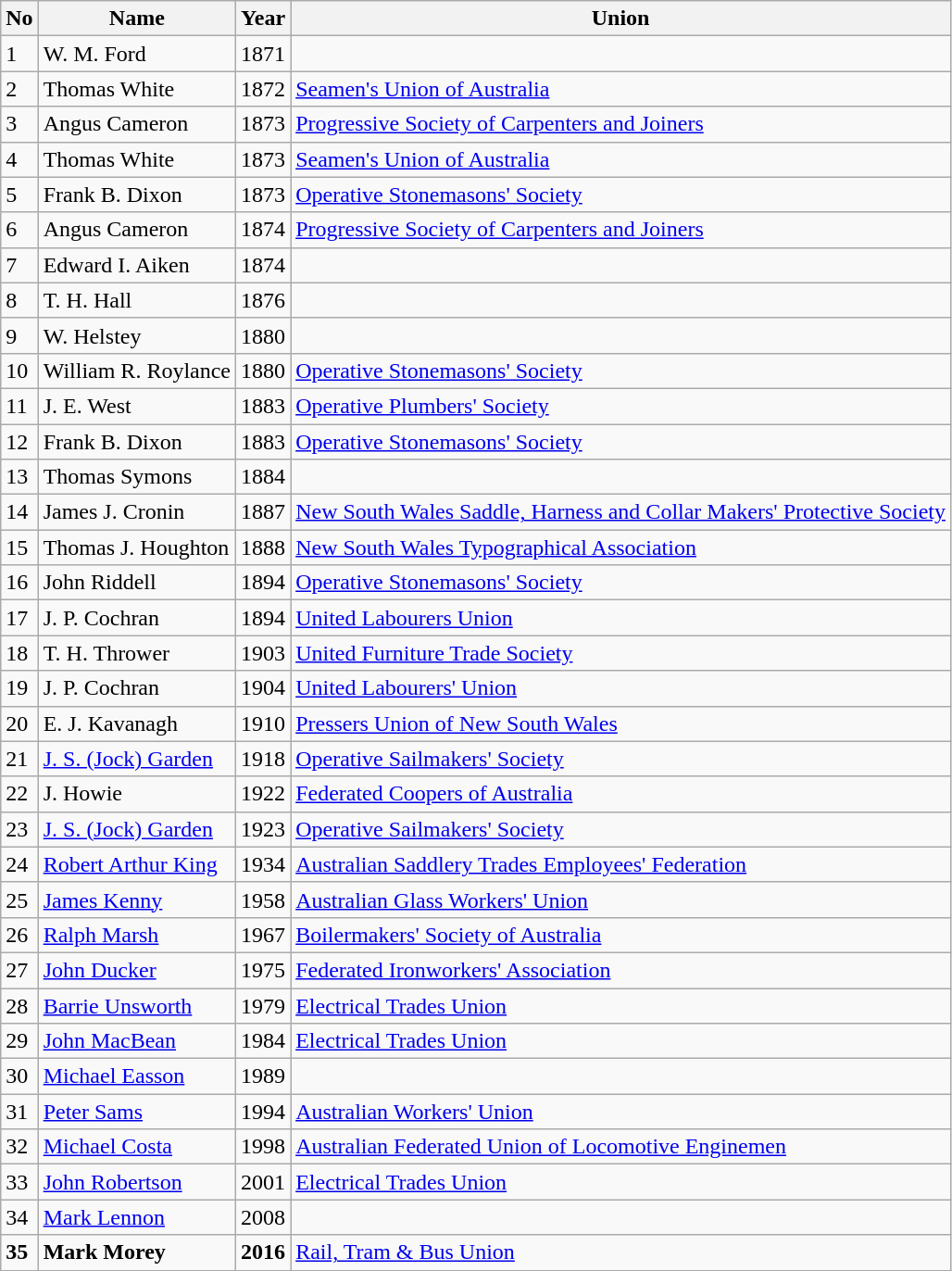<table class="wikitable">
<tr>
<th>No</th>
<th>Name</th>
<th>Year</th>
<th>Union</th>
</tr>
<tr>
<td>1</td>
<td>W. M. Ford</td>
<td>1871</td>
<td></td>
</tr>
<tr>
<td>2</td>
<td>Thomas White</td>
<td>1872</td>
<td><a href='#'>Seamen's Union of Australia</a></td>
</tr>
<tr>
<td>3</td>
<td>Angus Cameron</td>
<td>1873</td>
<td><a href='#'>Progressive Society of Carpenters and Joiners</a></td>
</tr>
<tr>
<td>4</td>
<td>Thomas White</td>
<td>1873</td>
<td><a href='#'>Seamen's Union of Australia</a></td>
</tr>
<tr>
<td>5</td>
<td>Frank B. Dixon</td>
<td>1873</td>
<td><a href='#'>Operative Stonemasons' Society</a></td>
</tr>
<tr>
<td>6</td>
<td>Angus Cameron</td>
<td>1874</td>
<td><a href='#'>Progressive Society of Carpenters and Joiners</a></td>
</tr>
<tr>
<td>7</td>
<td>Edward I. Aiken</td>
<td>1874</td>
<td></td>
</tr>
<tr>
<td>8</td>
<td>T. H. Hall</td>
<td>1876</td>
<td></td>
</tr>
<tr>
<td>9</td>
<td>W. Helstey</td>
<td>1880</td>
<td></td>
</tr>
<tr>
<td>10</td>
<td>William R. Roylance</td>
<td>1880</td>
<td><a href='#'>Operative Stonemasons' Society</a></td>
</tr>
<tr>
<td>11</td>
<td>J. E. West</td>
<td>1883</td>
<td><a href='#'>Operative Plumbers' Society</a></td>
</tr>
<tr>
<td>12</td>
<td>Frank B. Dixon</td>
<td>1883</td>
<td><a href='#'>Operative Stonemasons' Society</a></td>
</tr>
<tr>
<td>13</td>
<td>Thomas Symons</td>
<td>1884</td>
<td></td>
</tr>
<tr>
<td>14</td>
<td>James J. Cronin</td>
<td>1887</td>
<td><a href='#'>New South Wales Saddle, Harness and Collar Makers' Protective Society</a></td>
</tr>
<tr>
<td>15</td>
<td>Thomas J. Houghton</td>
<td>1888</td>
<td><a href='#'>New South Wales Typographical Association</a></td>
</tr>
<tr>
<td>16</td>
<td>John Riddell</td>
<td>1894</td>
<td><a href='#'>Operative Stonemasons' Society</a></td>
</tr>
<tr>
<td>17</td>
<td>J. P. Cochran</td>
<td>1894</td>
<td><a href='#'>United Labourers Union</a></td>
</tr>
<tr>
<td>18</td>
<td>T. H. Thrower</td>
<td>1903</td>
<td><a href='#'>United Furniture Trade Society</a></td>
</tr>
<tr>
<td>19</td>
<td>J. P. Cochran</td>
<td>1904</td>
<td><a href='#'>United Labourers' Union</a></td>
</tr>
<tr>
<td>20</td>
<td>E. J. Kavanagh</td>
<td>1910</td>
<td><a href='#'>Pressers Union of New South Wales</a></td>
</tr>
<tr>
<td>21</td>
<td><a href='#'>J. S. (Jock) Garden</a></td>
<td>1918</td>
<td><a href='#'>Operative Sailmakers' Society</a></td>
</tr>
<tr>
<td>22</td>
<td>J. Howie</td>
<td>1922</td>
<td><a href='#'>Federated Coopers of Australia</a></td>
</tr>
<tr>
<td>23</td>
<td><a href='#'>J. S. (Jock) Garden</a></td>
<td>1923</td>
<td><a href='#'>Operative Sailmakers' Society</a></td>
</tr>
<tr>
<td>24</td>
<td><a href='#'>Robert Arthur King</a></td>
<td>1934</td>
<td><a href='#'>Australian Saddlery Trades Employees' Federation</a></td>
</tr>
<tr>
<td>25</td>
<td><a href='#'>James Kenny</a></td>
<td>1958</td>
<td><a href='#'>Australian Glass Workers' Union</a></td>
</tr>
<tr>
<td>26</td>
<td><a href='#'>Ralph Marsh</a></td>
<td>1967</td>
<td><a href='#'>Boilermakers' Society of Australia</a></td>
</tr>
<tr>
<td>27</td>
<td><a href='#'>John Ducker</a></td>
<td>1975</td>
<td><a href='#'>Federated Ironworkers' Association</a></td>
</tr>
<tr>
<td>28</td>
<td><a href='#'>Barrie Unsworth</a></td>
<td>1979</td>
<td><a href='#'>Electrical Trades Union</a></td>
</tr>
<tr>
<td>29</td>
<td><a href='#'>John MacBean</a></td>
<td>1984</td>
<td><a href='#'>Electrical Trades Union</a></td>
</tr>
<tr>
<td>30</td>
<td><a href='#'>Michael Easson</a></td>
<td>1989</td>
<td></td>
</tr>
<tr>
<td>31</td>
<td><a href='#'>Peter Sams</a></td>
<td>1994</td>
<td><a href='#'>Australian Workers' Union</a></td>
</tr>
<tr>
<td>32</td>
<td><a href='#'>Michael Costa</a></td>
<td>1998</td>
<td><a href='#'>Australian Federated Union of Locomotive Enginemen</a></td>
</tr>
<tr>
<td>33</td>
<td><a href='#'>John Robertson</a></td>
<td>2001</td>
<td><a href='#'>Electrical Trades Union</a></td>
</tr>
<tr>
<td>34</td>
<td><a href='#'>Mark Lennon</a></td>
<td>2008</td>
<td></td>
</tr>
<tr>
<td><strong>35</strong></td>
<td><strong>Mark Morey</strong></td>
<td><strong>2016</strong></td>
<td><a href='#'>Rail, Tram & Bus Union</a></td>
</tr>
</table>
